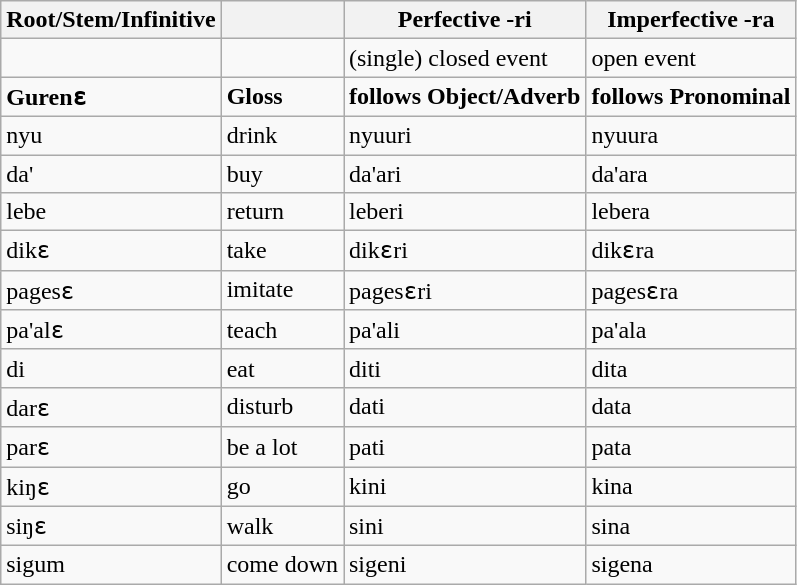<table class="wikitable">
<tr>
<th><strong>Root/Stem/Infinitive</strong></th>
<th></th>
<th>Perfective -ri</th>
<th>Imperfective -ra</th>
</tr>
<tr>
<td></td>
<td></td>
<td>(single) closed event</td>
<td>open event</td>
</tr>
<tr>
<td><strong>Gurenɛ</strong></td>
<td><strong>Gloss</strong></td>
<td><strong>follows Object/Adverb</strong></td>
<td><strong>follows Pronominal</strong></td>
</tr>
<tr>
<td>nyu</td>
<td>drink</td>
<td>nyuuri</td>
<td>nyuura</td>
</tr>
<tr>
<td>da'</td>
<td>buy</td>
<td>da'ari</td>
<td>da'ara</td>
</tr>
<tr>
<td>lebe</td>
<td>return</td>
<td>leberi</td>
<td>lebera</td>
</tr>
<tr>
<td>dikɛ</td>
<td>take</td>
<td>dikɛri</td>
<td>dikɛra</td>
</tr>
<tr>
<td>pagesɛ</td>
<td>imitate</td>
<td>pagesɛri</td>
<td>pagesɛra</td>
</tr>
<tr>
<td>pa'alɛ</td>
<td>teach</td>
<td>pa'ali</td>
<td>pa'ala</td>
</tr>
<tr>
<td>di</td>
<td>eat</td>
<td>diti</td>
<td>dita</td>
</tr>
<tr>
<td>darɛ</td>
<td>disturb</td>
<td>dati</td>
<td>data</td>
</tr>
<tr>
<td>parɛ</td>
<td>be a lot</td>
<td>pati</td>
<td>pata</td>
</tr>
<tr>
<td>kiŋɛ</td>
<td>go</td>
<td>kini</td>
<td>kina</td>
</tr>
<tr>
<td>siŋɛ</td>
<td>walk</td>
<td>sini</td>
<td>sina</td>
</tr>
<tr>
<td>sigum</td>
<td>come down</td>
<td>sigeni</td>
<td>sigena</td>
</tr>
</table>
